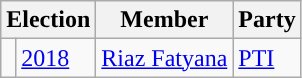<table class="wikitable">
<tr>
<th colspan="2">Election</th>
<th>Member</th>
<th>Party</th>
</tr>
<tr>
<td style="background-color: "></td>
<td><a href='#'>2018</a></td>
<td><a href='#'>Riaz Fatyana</a></td>
<td><a href='#'>PTI</a></td>
</tr>
</table>
